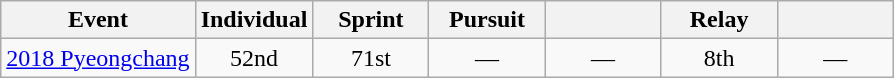<table class="wikitable" style="text-align: center;">
<tr ">
<th>Event</th>
<th style="width:70px;">Individual</th>
<th style="width:70px;">Sprint</th>
<th style="width:70px;">Pursuit</th>
<th style="width:70px;"></th>
<th style="width:70px;">Relay</th>
<th style="width:70px;"></th>
</tr>
<tr>
<td align=left> <a href='#'>2018 Pyeongchang</a></td>
<td>52nd</td>
<td>71st</td>
<td>—</td>
<td>—</td>
<td>8th</td>
<td>—</td>
</tr>
</table>
